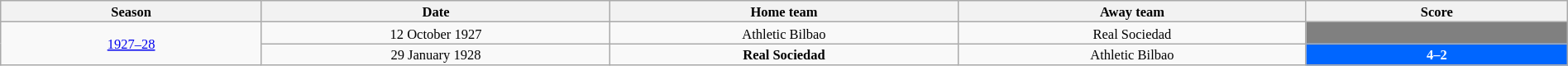<table class="wikitable" style="width:100%; text-align: center; font-size: 11px">
<tr>
<th style="width:6%;">Season</th>
<th style="width:8%;">Date</th>
<th style="width:8%;">Home team</th>
<th style="width:8%;">Away team</th>
<th style="width:6%;">Score</th>
</tr>
<tr>
<td rowspan=2><a href='#'>1927–28</a></td>
<td>12 October 1927</td>
<td>Athletic Bilbao</td>
<td>Real Sociedad</td>
<td bgcolor=#808080></td>
</tr>
<tr>
<td>29 January 1928</td>
<td><strong>Real Sociedad</strong></td>
<td>Athletic Bilbao</td>
<td style="text-align:center; color:#FFFFFF; background:#0066FF;"><strong>4–2</strong></td>
</tr>
</table>
